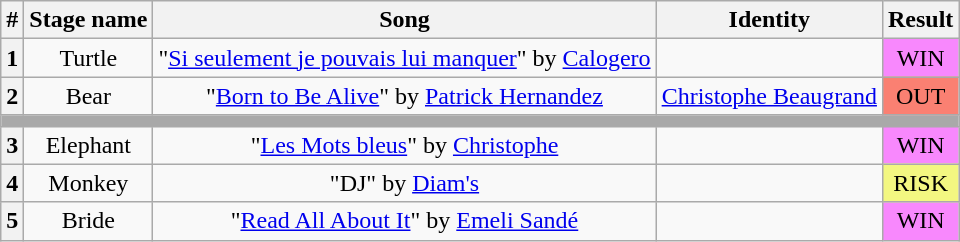<table class="wikitable plainrowheaders" style="text-align: center;">
<tr>
<th>#</th>
<th>Stage name</th>
<th>Song</th>
<th>Identity</th>
<th>Result</th>
</tr>
<tr>
<th>1</th>
<td>Turtle</td>
<td>"<a href='#'>Si seulement je pouvais lui manquer</a>" by <a href='#'>Calogero</a></td>
<td></td>
<td bgcolor=#F888FD>WIN</td>
</tr>
<tr>
<th>2</th>
<td>Bear</td>
<td>"<a href='#'>Born to Be Alive</a>" by <a href='#'>Patrick Hernandez</a></td>
<td><a href='#'>Christophe Beaugrand</a></td>
<td bgcolor=salmon>OUT</td>
</tr>
<tr>
<td colspan="5" style="background:darkgray"></td>
</tr>
<tr>
<th>3</th>
<td>Elephant</td>
<td>"<a href='#'>Les Mots bleus</a>" by <a href='#'>Christophe</a></td>
<td></td>
<td bgcolor=#F888FD>WIN</td>
</tr>
<tr>
<th>4</th>
<td>Monkey</td>
<td>"DJ" by <a href='#'>Diam's</a></td>
<td></td>
<td bgcolor="#F3F781">RISK</td>
</tr>
<tr>
<th>5</th>
<td>Bride</td>
<td>"<a href='#'>Read All About It</a>" by <a href='#'>Emeli Sandé</a></td>
<td></td>
<td bgcolor=#F888FD>WIN</td>
</tr>
</table>
